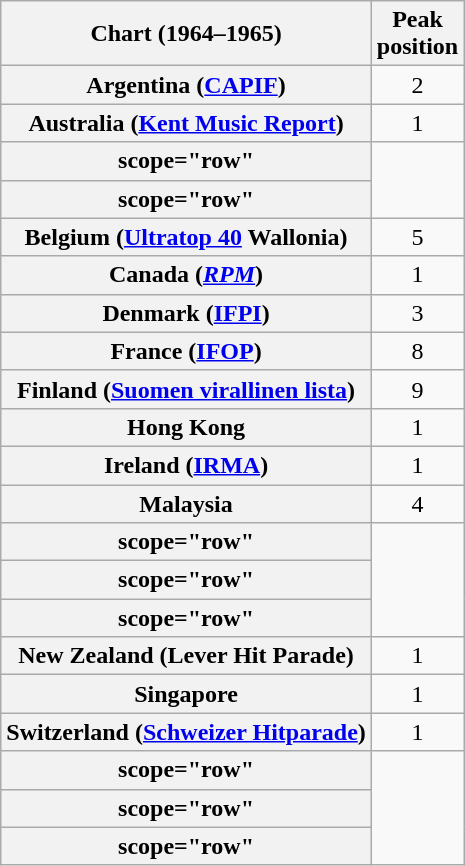<table class="wikitable sortable plainrowheaders" style="text-align:center">
<tr>
<th scope="col">Chart (1964–1965)</th>
<th scope="col">Peak<br>position</th>
</tr>
<tr>
<th scope="row">Argentina (<a href='#'>CAPIF</a>)</th>
<td>2</td>
</tr>
<tr>
<th scope="row">Australia (<a href='#'>Kent Music Report</a>)</th>
<td>1</td>
</tr>
<tr>
<th>scope="row" </th>
</tr>
<tr>
<th>scope="row" </th>
</tr>
<tr>
<th scope="row">Belgium (<a href='#'>Ultratop 40</a> Wallonia)</th>
<td>5</td>
</tr>
<tr>
<th scope="row">Canada (<a href='#'><em>RPM</em></a>)</th>
<td>1</td>
</tr>
<tr>
<th scope="row">Denmark (<a href='#'>IFPI</a>)</th>
<td>3</td>
</tr>
<tr>
<th scope="row">France (<a href='#'>IFOP</a>)</th>
<td>8</td>
</tr>
<tr>
<th scope="row">Finland (<a href='#'>Suomen virallinen lista</a>)</th>
<td>9</td>
</tr>
<tr>
<th scope="row">Hong Kong</th>
<td>1</td>
</tr>
<tr>
<th scope="row">Ireland (<a href='#'>IRMA</a>)</th>
<td>1</td>
</tr>
<tr>
<th scope="row">Malaysia</th>
<td>4</td>
</tr>
<tr>
<th>scope="row" </th>
</tr>
<tr>
<th>scope="row" </th>
</tr>
<tr>
<th>scope="row" </th>
</tr>
<tr>
<th scope="row">New Zealand (Lever Hit Parade)</th>
<td>1</td>
</tr>
<tr>
<th scope="row">Singapore</th>
<td>1</td>
</tr>
<tr>
<th scope="row">Switzerland (<a href='#'>Schweizer Hitparade</a>)</th>
<td>1</td>
</tr>
<tr>
<th>scope="row" </th>
</tr>
<tr>
<th>scope="row" </th>
</tr>
<tr>
<th>scope="row" </th>
</tr>
</table>
